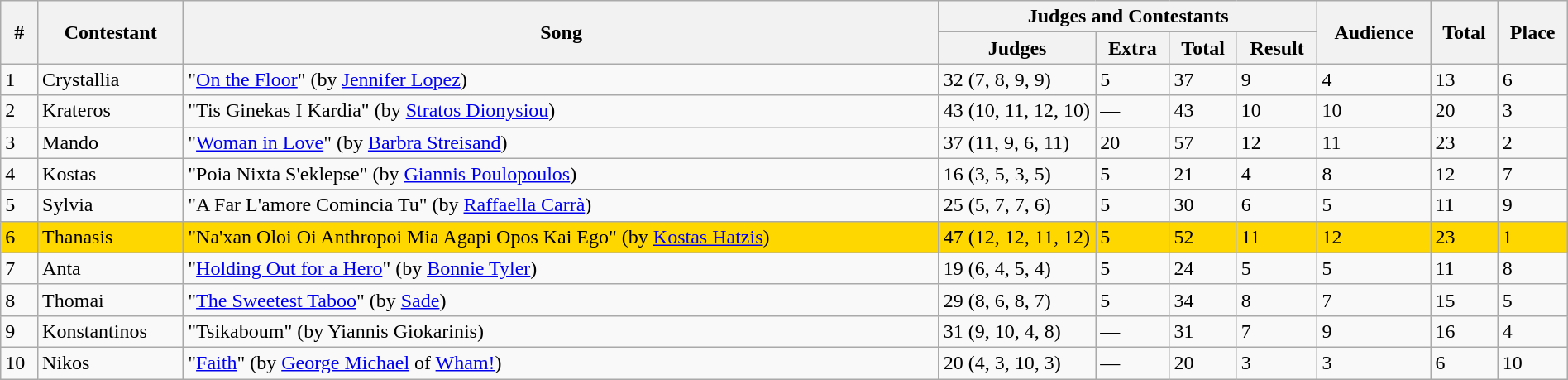<table class="sortable wikitable" width="100%">
<tr>
<th rowspan="2">#</th>
<th rowspan="2">Contestant</th>
<th rowspan="2">Song</th>
<th colspan="4">Judges and Contestants</th>
<th rowspan="2">Audience</th>
<th rowspan="2">Total</th>
<th rowspan="2">Place</th>
</tr>
<tr>
<th width=10%>Judges</th>
<th>Extra</th>
<th>Total</th>
<th>Result</th>
</tr>
<tr>
<td>1</td>
<td>Crystallia</td>
<td>"<a href='#'>On the Floor</a>" (by <a href='#'>Jennifer Lopez</a>)</td>
<td>32 (7, 8, 9, 9)</td>
<td>5</td>
<td>37</td>
<td>9</td>
<td>4</td>
<td>13</td>
<td>6</td>
</tr>
<tr>
<td>2</td>
<td>Krateros</td>
<td>"Tis Ginekas I Kardia" (by <a href='#'>Stratos Dionysiou</a>)</td>
<td>43 (10, 11, 12, 10)</td>
<td>—</td>
<td>43</td>
<td>10</td>
<td>10</td>
<td>20</td>
<td>3</td>
</tr>
<tr>
<td>3</td>
<td>Mando</td>
<td>"<a href='#'>Woman in Love</a>" (by <a href='#'>Barbra Streisand</a>)</td>
<td>37 (11, 9, 6, 11)</td>
<td>20</td>
<td>57</td>
<td>12</td>
<td>11</td>
<td>23</td>
<td>2</td>
</tr>
<tr>
<td>4</td>
<td>Kostas</td>
<td>"Poia Nixta S'eklepse" (by <a href='#'>Giannis Poulopoulos</a>)</td>
<td>16 (3, 5, 3, 5)</td>
<td>5</td>
<td>21</td>
<td>4</td>
<td>8</td>
<td>12</td>
<td>7</td>
</tr>
<tr>
<td>5</td>
<td>Sylvia</td>
<td>"A Far L'amore Comincia Tu" (by <a href='#'>Raffaella Carrà</a>)</td>
<td>25 (5, 7, 7, 6)</td>
<td>5</td>
<td>30</td>
<td>6</td>
<td>5</td>
<td>11</td>
<td>9</td>
</tr>
<tr bgcolor="gold">
<td>6</td>
<td>Thanasis</td>
<td>"Na'xan Oloi Oi Anthropoi Mia Agapi Opos Kai Ego" (by <a href='#'>Kostas Hatzis</a>)</td>
<td>47 (12, 12, 11, 12)</td>
<td>5</td>
<td>52</td>
<td>11</td>
<td>12</td>
<td>23</td>
<td>1</td>
</tr>
<tr>
<td>7</td>
<td>Anta</td>
<td>"<a href='#'>Holding Out for a Hero</a>" (by <a href='#'>Bonnie Tyler</a>)</td>
<td>19 (6, 4, 5, 4)</td>
<td>5</td>
<td>24</td>
<td>5</td>
<td>5</td>
<td>11</td>
<td>8</td>
</tr>
<tr>
<td>8</td>
<td>Thomai</td>
<td>"<a href='#'>The Sweetest Taboo</a>" (by <a href='#'>Sade</a>)</td>
<td>29 (8, 6, 8, 7)</td>
<td>5</td>
<td>34</td>
<td>8</td>
<td>7</td>
<td>15</td>
<td>5</td>
</tr>
<tr>
<td>9</td>
<td>Konstantinos</td>
<td>"Tsikaboum" (by Yiannis Giokarinis)</td>
<td>31 (9, 10, 4, 8)</td>
<td>—</td>
<td>31</td>
<td>7</td>
<td>9</td>
<td>16</td>
<td>4</td>
</tr>
<tr>
<td>10</td>
<td>Nikos</td>
<td>"<a href='#'>Faith</a>" (by <a href='#'>George Michael</a> of <a href='#'>Wham!</a>)</td>
<td>20 (4, 3, 10, 3)</td>
<td>—</td>
<td>20</td>
<td>3</td>
<td>3</td>
<td>6</td>
<td>10</td>
</tr>
</table>
